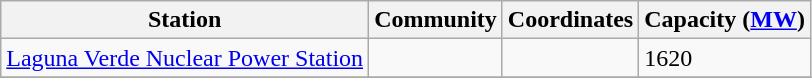<table class="wikitable sortable">
<tr>
<th>Station</th>
<th>Community</th>
<th>Coordinates</th>
<th>Capacity (<a href='#'>MW</a>)</th>
</tr>
<tr>
<td><a href='#'>Laguna Verde Nuclear Power Station</a></td>
<td></td>
<td></td>
<td>1620</td>
</tr>
<tr>
</tr>
</table>
